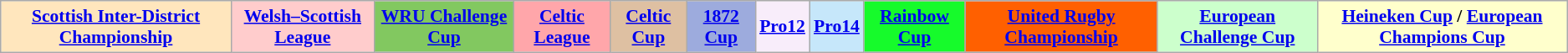<table class="wikitable" style="font-size:90%">
<tr>
<td style="text-align:center; background:#FFE6BD;"><strong><a href='#'>Scottish Inter-District Championship</a></strong></td>
<td style="text-align:center; background:#FCC;"><strong><a href='#'>Welsh–Scottish League</a></strong></td>
<td style="text-align:center; background:#82C860;"><strong><a href='#'>WRU Challenge Cup</a></strong></td>
<td style="text-align:center; background:#FFA6AA;"><strong><a href='#'>Celtic League</a></strong></td>
<td style="text-align:center; background:#DEC0A2;"><strong><a href='#'>Celtic Cup</a></strong></td>
<td style="text-align:center; background:#9DABDD;"><strong><a href='#'>1872 Cup</a></strong></td>
<td style="text-align:center; background:#F8EDFA;"><strong><a href='#'>Pro12</a></strong></td>
<td style="text-align:center; background:#C6E7FA;"><strong><a href='#'>Pro14</a></strong></td>
<td style="text-align:center; background:#16FB2B;"><strong><a href='#'>Rainbow Cup</a></strong></td>
<td style="text-align:center; background:#FF6000;"><strong><a href='#'>United Rugby Championship</a></strong></td>
<td style="text-align:center; background:#ccffcc;"><strong><a href='#'>European Challenge Cup</a></strong></td>
<td style="text-align:center; background:#ffffcc;"><strong><a href='#'>Heineken Cup</a> / <a href='#'>European Champions Cup</a></strong></td>
</tr>
</table>
